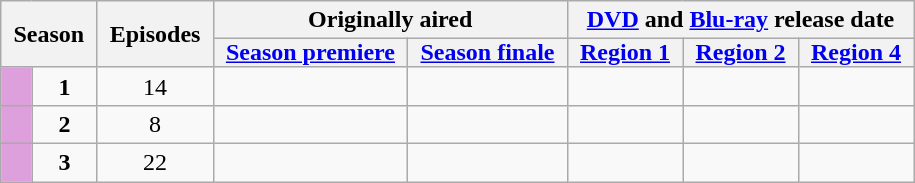<table class="wikitable" style="text-align:center">
<tr>
<th style="padding:0 8px;" colspan="2" rowspan="2">Season</th>
<th style="padding:0 8px;" rowspan="2">Episodes</th>
<th colspan="2">Originally aired</th>
<th colspan="3"><a href='#'>DVD</a> and <a href='#'>Blu-ray</a> release date</th>
</tr>
<tr>
<th style="padding:0 8px;"><a href='#'>Season premiere</a></th>
<th style="padding:0 8px;"><a href='#'>Season finale</a></th>
<th style="padding:0 8px;"><a href='#'>Region 1</a></th>
<th style="padding:0 8px;"><a href='#'>Region 2</a></th>
<th style="padding:0 8px;"><a href='#'>Region 4</a></th>
</tr>
<tr>
<td bgcolor="#DDA0DD"></td>
<td><strong>1</strong></td>
<td>14</td>
<td></td>
<td></td>
<td></td>
<td></td>
<td></td>
</tr>
<tr>
<td bgcolor="#DDA0DD"></td>
<td><strong>2</strong></td>
<td>8</td>
<td></td>
<td></td>
<td></td>
<td></td>
<td></td>
</tr>
<tr>
<td bgcolor="#DDA0DD"></td>
<td><strong>3</strong></td>
<td>22</td>
<td></td>
<td></td>
<td></td>
<td></td>
<td></td>
</tr>
</table>
